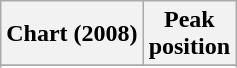<table class="wikitable sortable plainrowheaders" style="text-align:center">
<tr>
<th scope="col">Chart (2008)</th>
<th scope="col">Peak<br>position</th>
</tr>
<tr>
</tr>
<tr>
</tr>
<tr>
</tr>
<tr>
</tr>
<tr>
</tr>
</table>
